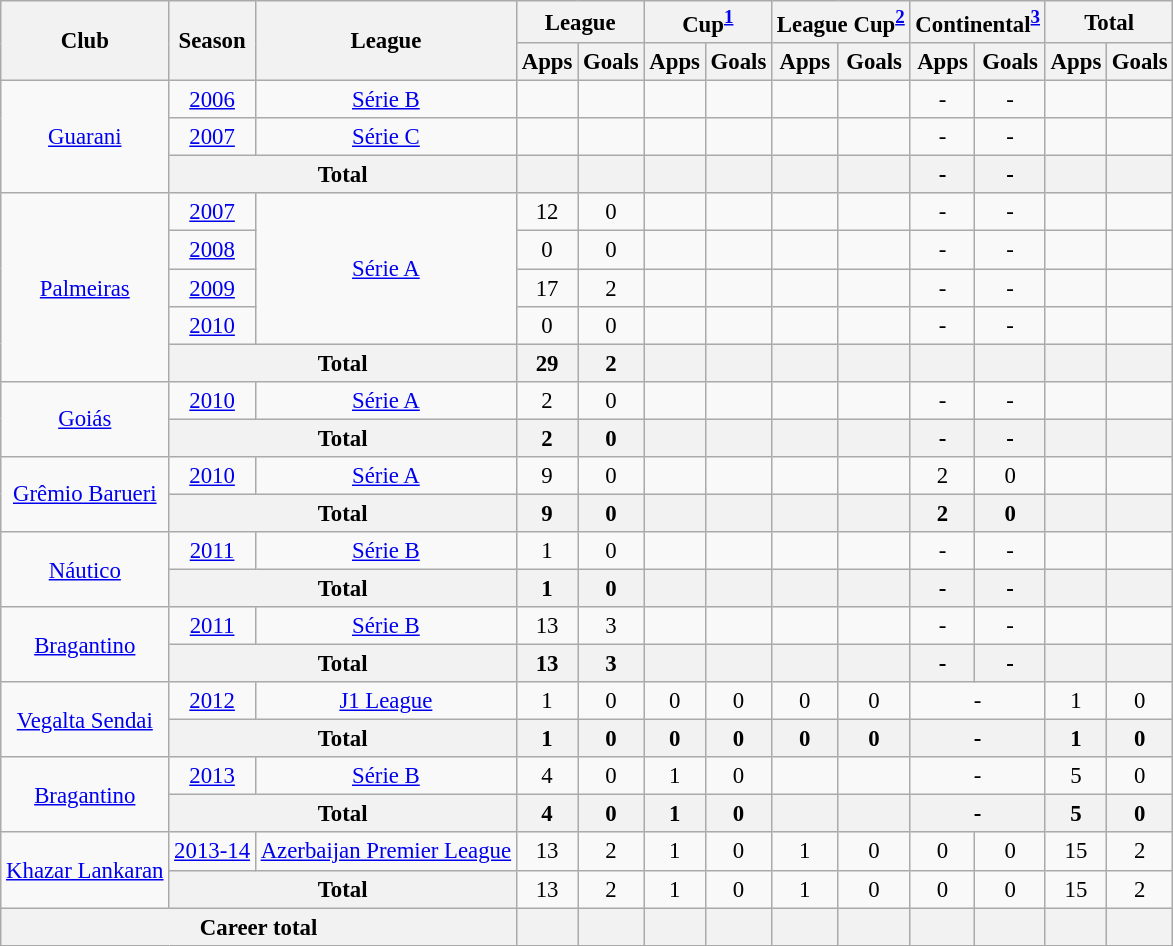<table class="wikitable" style="font-size:95%; text-align:center;">
<tr>
<th rowspan="2">Club</th>
<th rowspan="2">Season</th>
<th rowspan="2">League</th>
<th colspan="2">League</th>
<th colspan="2">Cup<sup><a href='#'>1</a></sup></th>
<th colspan="2">League Cup<sup><a href='#'>2</a></sup></th>
<th colspan="2">Continental<sup><a href='#'>3</a></sup></th>
<th colspan="2">Total</th>
</tr>
<tr>
<th>Apps</th>
<th>Goals</th>
<th>Apps</th>
<th>Goals</th>
<th>Apps</th>
<th>Goals</th>
<th>Apps</th>
<th>Goals</th>
<th>Apps</th>
<th>Goals</th>
</tr>
<tr>
<td rowspan="3"><a href='#'>Guarani</a></td>
<td><a href='#'>2006</a></td>
<td><a href='#'>Série B</a></td>
<td></td>
<td></td>
<td></td>
<td></td>
<td></td>
<td></td>
<td>-</td>
<td>-</td>
<td></td>
<td></td>
</tr>
<tr>
<td><a href='#'>2007</a></td>
<td><a href='#'>Série C</a></td>
<td></td>
<td></td>
<td></td>
<td></td>
<td></td>
<td></td>
<td>-</td>
<td>-</td>
<td></td>
<td></td>
</tr>
<tr>
<th colspan="2">Total</th>
<th></th>
<th></th>
<th></th>
<th></th>
<th></th>
<th></th>
<th>-</th>
<th>-</th>
<th></th>
<th></th>
</tr>
<tr>
<td rowspan="5"><a href='#'>Palmeiras</a></td>
<td><a href='#'>2007</a></td>
<td rowspan="4" valign="center"><a href='#'>Série A</a></td>
<td>12</td>
<td>0</td>
<td></td>
<td></td>
<td></td>
<td></td>
<td>-</td>
<td>-</td>
<td></td>
<td></td>
</tr>
<tr>
<td><a href='#'>2008</a></td>
<td>0</td>
<td>0</td>
<td></td>
<td></td>
<td></td>
<td></td>
<td>-</td>
<td>-</td>
<td></td>
<td></td>
</tr>
<tr>
<td><a href='#'>2009</a></td>
<td>17</td>
<td>2</td>
<td></td>
<td></td>
<td></td>
<td></td>
<td>-</td>
<td>-</td>
<td></td>
<td></td>
</tr>
<tr>
<td><a href='#'>2010</a></td>
<td>0</td>
<td>0</td>
<td></td>
<td></td>
<td></td>
<td></td>
<td>-</td>
<td>-</td>
<td></td>
<td></td>
</tr>
<tr>
<th colspan="2">Total</th>
<th>29</th>
<th>2</th>
<th></th>
<th></th>
<th></th>
<th></th>
<th></th>
<th></th>
<th></th>
<th></th>
</tr>
<tr>
<td rowspan="2"><a href='#'>Goiás</a></td>
<td><a href='#'>2010</a></td>
<td><a href='#'>Série A</a></td>
<td>2</td>
<td>0</td>
<td></td>
<td></td>
<td></td>
<td></td>
<td>-</td>
<td>-</td>
<td></td>
<td></td>
</tr>
<tr>
<th colspan="2">Total</th>
<th>2</th>
<th>0</th>
<th></th>
<th></th>
<th></th>
<th></th>
<th>-</th>
<th>-</th>
<th></th>
<th></th>
</tr>
<tr>
<td rowspan="2"><a href='#'>Grêmio Barueri</a></td>
<td><a href='#'>2010</a></td>
<td><a href='#'>Série A</a></td>
<td>9</td>
<td>0</td>
<td></td>
<td></td>
<td></td>
<td></td>
<td>2</td>
<td>0</td>
<td></td>
<td></td>
</tr>
<tr>
<th colspan="2">Total</th>
<th>9</th>
<th>0</th>
<th></th>
<th></th>
<th></th>
<th></th>
<th>2</th>
<th>0</th>
<th></th>
<th></th>
</tr>
<tr>
<td rowspan="2"><a href='#'>Náutico</a></td>
<td><a href='#'>2011</a></td>
<td><a href='#'>Série B</a></td>
<td>1</td>
<td>0</td>
<td></td>
<td></td>
<td></td>
<td></td>
<td>-</td>
<td>-</td>
<td></td>
<td></td>
</tr>
<tr>
<th colspan="2">Total</th>
<th>1</th>
<th>0</th>
<th></th>
<th></th>
<th></th>
<th></th>
<th>-</th>
<th>-</th>
<th></th>
<th></th>
</tr>
<tr>
<td rowspan="2"><a href='#'>Bragantino</a></td>
<td><a href='#'>2011</a></td>
<td><a href='#'>Série B</a></td>
<td>13</td>
<td>3</td>
<td></td>
<td></td>
<td></td>
<td></td>
<td>-</td>
<td>-</td>
<td></td>
<td></td>
</tr>
<tr>
<th colspan="2">Total</th>
<th>13</th>
<th>3</th>
<th></th>
<th></th>
<th></th>
<th></th>
<th>-</th>
<th>-</th>
<th></th>
<th></th>
</tr>
<tr>
<td rowspan="2"><a href='#'>Vegalta Sendai</a></td>
<td><a href='#'>2012</a></td>
<td><a href='#'>J1 League</a></td>
<td>1</td>
<td>0</td>
<td>0</td>
<td>0</td>
<td>0</td>
<td>0</td>
<td colspan="2">-</td>
<td>1</td>
<td>0</td>
</tr>
<tr>
<th colspan="2">Total</th>
<th>1</th>
<th>0</th>
<th>0</th>
<th>0</th>
<th>0</th>
<th>0</th>
<th colspan="2">-</th>
<th>1</th>
<th>0</th>
</tr>
<tr>
<td rowspan="2"><a href='#'>Bragantino</a></td>
<td><a href='#'>2013</a></td>
<td><a href='#'>Série B</a></td>
<td>4</td>
<td>0</td>
<td>1</td>
<td>0</td>
<td></td>
<td></td>
<td colspan="2">-</td>
<td>5</td>
<td>0</td>
</tr>
<tr>
<th colspan="2">Total</th>
<th>4</th>
<th>0</th>
<th>1</th>
<th>0</th>
<th></th>
<th></th>
<th colspan="2">-</th>
<th>5</th>
<th>0</th>
</tr>
<tr>
<td rowspan="2"><a href='#'>Khazar Lankaran</a></td>
<td><a href='#'>2013-14</a></td>
<td><a href='#'>Azerbaijan Premier League</a></td>
<td>13</td>
<td>2</td>
<td>1</td>
<td>0</td>
<td>1</td>
<td>0</td>
<td>0</td>
<td>0</td>
<td>15</td>
<td>2</td>
</tr>
<tr>
<th colspan="2">Total</th>
<td>13</td>
<td>2</td>
<td>1</td>
<td>0</td>
<td>1</td>
<td>0</td>
<td>0</td>
<td>0</td>
<td>15</td>
<td>2</td>
</tr>
<tr>
<th colspan="3">Career total</th>
<th></th>
<th></th>
<th></th>
<th></th>
<th></th>
<th></th>
<th></th>
<th></th>
<th></th>
<th></th>
</tr>
</table>
